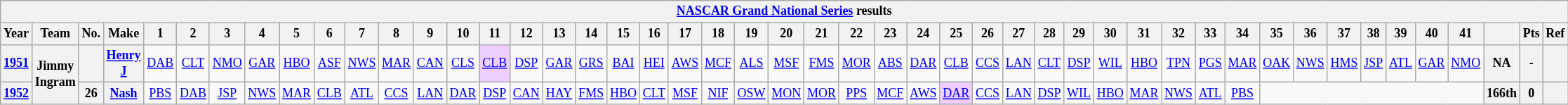<table class="wikitable" style="text-align:center; font-size:75%">
<tr>
<th colspan=69><a href='#'>NASCAR Grand National Series</a> results</th>
</tr>
<tr>
<th>Year</th>
<th>Team</th>
<th>No.</th>
<th>Make</th>
<th>1</th>
<th>2</th>
<th>3</th>
<th>4</th>
<th>5</th>
<th>6</th>
<th>7</th>
<th>8</th>
<th>9</th>
<th>10</th>
<th>11</th>
<th>12</th>
<th>13</th>
<th>14</th>
<th>15</th>
<th>16</th>
<th>17</th>
<th>18</th>
<th>19</th>
<th>20</th>
<th>21</th>
<th>22</th>
<th>23</th>
<th>24</th>
<th>25</th>
<th>26</th>
<th>27</th>
<th>28</th>
<th>29</th>
<th>30</th>
<th>31</th>
<th>32</th>
<th>33</th>
<th>34</th>
<th>35</th>
<th>36</th>
<th>37</th>
<th>38</th>
<th>39</th>
<th>40</th>
<th>41</th>
<th></th>
<th>Pts</th>
<th>Ref</th>
</tr>
<tr>
<th><a href='#'>1951</a></th>
<th rowspan=2>Jimmy Ingram</th>
<th></th>
<th><a href='#'>Henry J</a></th>
<td><a href='#'>DAB</a></td>
<td><a href='#'>CLT</a></td>
<td><a href='#'>NMO</a></td>
<td><a href='#'>GAR</a></td>
<td><a href='#'>HBO</a></td>
<td><a href='#'>ASF</a></td>
<td><a href='#'>NWS</a></td>
<td><a href='#'>MAR</a></td>
<td><a href='#'>CAN</a></td>
<td><a href='#'>CLS</a></td>
<td style="background:#EFCFFF;"><a href='#'>CLB</a><br></td>
<td><a href='#'>DSP</a></td>
<td><a href='#'>GAR</a></td>
<td><a href='#'>GRS</a></td>
<td><a href='#'>BAI</a></td>
<td><a href='#'>HEI</a></td>
<td><a href='#'>AWS</a></td>
<td><a href='#'>MCF</a></td>
<td><a href='#'>ALS</a></td>
<td><a href='#'>MSF</a></td>
<td><a href='#'>FMS</a></td>
<td><a href='#'>MOR</a></td>
<td><a href='#'>ABS</a></td>
<td><a href='#'>DAR</a></td>
<td><a href='#'>CLB</a></td>
<td><a href='#'>CCS</a></td>
<td><a href='#'>LAN</a></td>
<td><a href='#'>CLT</a></td>
<td><a href='#'>DSP</a></td>
<td><a href='#'>WIL</a></td>
<td><a href='#'>HBO</a></td>
<td><a href='#'>TPN</a></td>
<td><a href='#'>PGS</a></td>
<td><a href='#'>MAR</a></td>
<td><a href='#'>OAK</a></td>
<td><a href='#'>NWS</a></td>
<td><a href='#'>HMS</a></td>
<td><a href='#'>JSP</a></td>
<td><a href='#'>ATL</a></td>
<td><a href='#'>GAR</a></td>
<td><a href='#'>NMO</a></td>
<th>NA</th>
<th>-</th>
<th></th>
</tr>
<tr>
<th><a href='#'>1952</a></th>
<th>26</th>
<th><a href='#'>Nash</a></th>
<td><a href='#'>PBS</a></td>
<td><a href='#'>DAB</a></td>
<td><a href='#'>JSP</a></td>
<td><a href='#'>NWS</a></td>
<td><a href='#'>MAR</a></td>
<td><a href='#'>CLB</a></td>
<td><a href='#'>ATL</a></td>
<td><a href='#'>CCS</a></td>
<td><a href='#'>LAN</a></td>
<td><a href='#'>DAR</a></td>
<td><a href='#'>DSP</a></td>
<td><a href='#'>CAN</a></td>
<td><a href='#'>HAY</a></td>
<td><a href='#'>FMS</a></td>
<td><a href='#'>HBO</a></td>
<td><a href='#'>CLT</a></td>
<td><a href='#'>MSF</a></td>
<td><a href='#'>NIF</a></td>
<td><a href='#'>OSW</a></td>
<td><a href='#'>MON</a></td>
<td><a href='#'>MOR</a></td>
<td><a href='#'>PPS</a></td>
<td><a href='#'>MCF</a></td>
<td><a href='#'>AWS</a></td>
<td style="background:#EFCFFF;"><a href='#'>DAR</a><br></td>
<td><a href='#'>CCS</a></td>
<td><a href='#'>LAN</a></td>
<td><a href='#'>DSP</a></td>
<td><a href='#'>WIL</a></td>
<td><a href='#'>HBO</a></td>
<td><a href='#'>MAR</a></td>
<td><a href='#'>NWS</a></td>
<td><a href='#'>ATL</a></td>
<td><a href='#'>PBS</a></td>
<td colspan=7></td>
<th>166th</th>
<th>0</th>
<th></th>
</tr>
</table>
